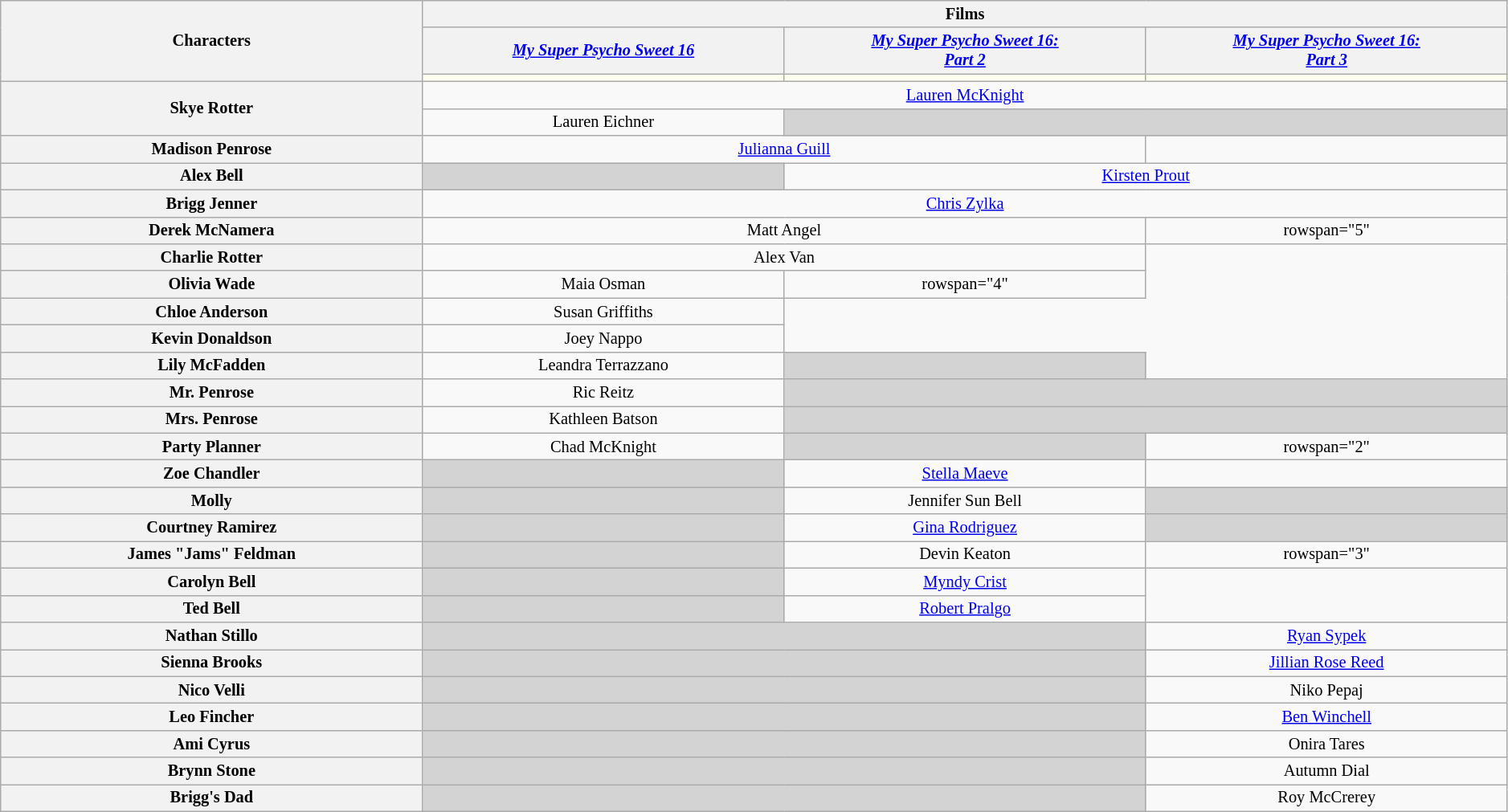<table class="wikitable" style="text-align:center; width:99%; font-size:85%">
<tr>
<th rowspan="3" style="width:14%;">Characters</th>
<th colspan="3">Films</th>
</tr>
<tr>
<th style="width:12%;"><em><a href='#'>My Super Psycho Sweet 16</a></em></th>
<th style="width:12%;"><em><a href='#'>My Super Psycho Sweet 16: <br> Part 2</a></em></th>
<th style="width:12%;"><em><a href='#'>My Super Psycho Sweet 16: <br> Part 3</a></em></th>
</tr>
<tr>
<th style="background:ivory;"></th>
<th style="background:ivory;"></th>
<th style="background:ivory;"></th>
</tr>
<tr>
<th rowspan="2">Skye Rotter</th>
<td colspan="3"><a href='#'>Lauren McKnight</a></td>
</tr>
<tr>
<td>Lauren Eichner</td>
<td colspan="2" style="background:lightgrey;"> </td>
</tr>
<tr>
<th>Madison Penrose</th>
<td colspan="2"><a href='#'>Julianna Guill</a></td>
<td></td>
</tr>
<tr>
<th>Alex Bell</th>
<td style="background:lightgrey;"> </td>
<td colspan="2"><a href='#'>Kirsten Prout</a></td>
</tr>
<tr>
<th>Brigg Jenner</th>
<td colspan="3"><a href='#'>Chris Zylka</a></td>
</tr>
<tr>
<th>Derek McNamera</th>
<td colspan="2">Matt Angel</td>
<td>rowspan="5" </td>
</tr>
<tr>
<th>Charlie Rotter</th>
<td colspan="2">Alex Van</td>
</tr>
<tr>
<th>Olivia Wade</th>
<td>Maia Osman</td>
<td>rowspan="4" </td>
</tr>
<tr>
<th>Chloe Anderson</th>
<td>Susan Griffiths</td>
</tr>
<tr>
<th>Kevin Donaldson</th>
<td>Joey Nappo</td>
</tr>
<tr>
<th>Lily McFadden</th>
<td>Leandra Terrazzano</td>
<td style="background:lightgrey;"> </td>
</tr>
<tr>
<th>Mr. Penrose</th>
<td>Ric Reitz</td>
<td colspan="2" style="background:lightgrey;"> </td>
</tr>
<tr>
<th>Mrs. Penrose</th>
<td>Kathleen Batson</td>
<td colspan="2" style="background:lightgrey;"> </td>
</tr>
<tr>
<th>Party Planner</th>
<td>Chad McKnight</td>
<td style="background:lightgrey;"> </td>
<td>rowspan="2" </td>
</tr>
<tr>
<th>Zoe Chandler</th>
<td style="background:lightgrey;"> </td>
<td><a href='#'>Stella Maeve</a></td>
</tr>
<tr>
<th>Molly</th>
<td style="background:lightgrey;"> </td>
<td>Jennifer Sun Bell</td>
<td style="background:lightgrey;"> </td>
</tr>
<tr>
<th>Courtney Ramirez</th>
<td style="background:lightgrey;"> </td>
<td><a href='#'>Gina Rodriguez</a></td>
<td style="background:lightgrey;"> </td>
</tr>
<tr>
<th>James "Jams" Feldman</th>
<td style="background:lightgrey;"> </td>
<td>Devin Keaton</td>
<td>rowspan="3" </td>
</tr>
<tr>
<th>Carolyn Bell</th>
<td style="background:lightgrey;"> </td>
<td><a href='#'>Myndy Crist</a></td>
</tr>
<tr>
<th>Ted Bell</th>
<td style="background:lightgrey;"> </td>
<td><a href='#'>Robert Pralgo</a></td>
</tr>
<tr>
<th>Nathan Stillo</th>
<td colspan="2" style="background:lightgrey;"> </td>
<td><a href='#'>Ryan Sypek</a></td>
</tr>
<tr>
<th>Sienna Brooks</th>
<td colspan="2" style="background:lightgrey;"> </td>
<td><a href='#'>Jillian Rose Reed</a></td>
</tr>
<tr>
<th>Nico Velli</th>
<td colspan="2" style="background:lightgrey;"> </td>
<td>Niko Pepaj</td>
</tr>
<tr>
<th>Leo Fincher</th>
<td colspan="2" style="background:lightgrey;"> </td>
<td><a href='#'>Ben Winchell</a></td>
</tr>
<tr>
<th>Ami Cyrus</th>
<td colspan="2" style="background:lightgrey;"> </td>
<td>Onira Tares</td>
</tr>
<tr>
<th>Brynn Stone</th>
<td colspan="2" style="background:lightgrey;"> </td>
<td>Autumn Dial</td>
</tr>
<tr>
<th>Brigg's Dad</th>
<td colspan="2" style="background:lightgrey;"> </td>
<td>Roy McCrerey</td>
</tr>
</table>
